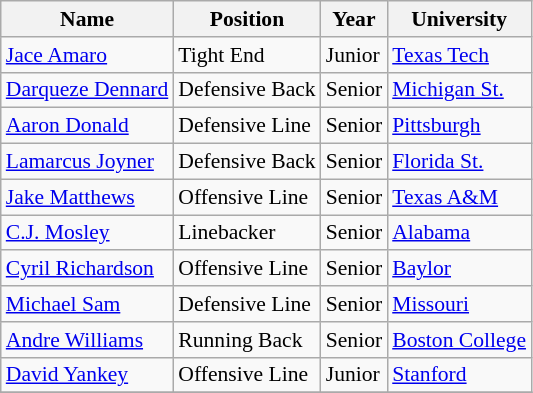<table class="wikitable sortable" style="font-size:90%; text-align:left">
<tr>
<th>Name</th>
<th>Position</th>
<th>Year</th>
<th>University</th>
</tr>
<tr>
<td><a href='#'>Jace Amaro</a></td>
<td>Tight End</td>
<td>Junior</td>
<td><a href='#'>Texas Tech</a></td>
</tr>
<tr>
<td><a href='#'>Darqueze Dennard</a></td>
<td>Defensive Back</td>
<td>Senior</td>
<td><a href='#'>Michigan St.</a></td>
</tr>
<tr>
<td><a href='#'>Aaron Donald</a></td>
<td>Defensive Line</td>
<td>Senior</td>
<td><a href='#'>Pittsburgh</a></td>
</tr>
<tr>
<td><a href='#'>Lamarcus Joyner</a></td>
<td>Defensive Back</td>
<td>Senior</td>
<td><a href='#'>Florida St.</a></td>
</tr>
<tr>
<td><a href='#'>Jake Matthews</a></td>
<td>Offensive Line</td>
<td>Senior</td>
<td><a href='#'>Texas A&M</a></td>
</tr>
<tr>
<td><a href='#'>C.J. Mosley</a></td>
<td>Linebacker</td>
<td>Senior</td>
<td><a href='#'>Alabama</a></td>
</tr>
<tr>
<td><a href='#'>Cyril Richardson</a></td>
<td>Offensive Line</td>
<td>Senior</td>
<td><a href='#'>Baylor</a></td>
</tr>
<tr>
<td><a href='#'>Michael Sam</a></td>
<td>Defensive Line</td>
<td>Senior</td>
<td><a href='#'>Missouri</a></td>
</tr>
<tr>
<td><a href='#'>Andre Williams</a></td>
<td>Running Back</td>
<td>Senior</td>
<td><a href='#'>Boston College</a></td>
</tr>
<tr>
<td><a href='#'>David Yankey</a></td>
<td>Offensive Line</td>
<td>Junior</td>
<td><a href='#'>Stanford</a></td>
</tr>
<tr>
</tr>
</table>
